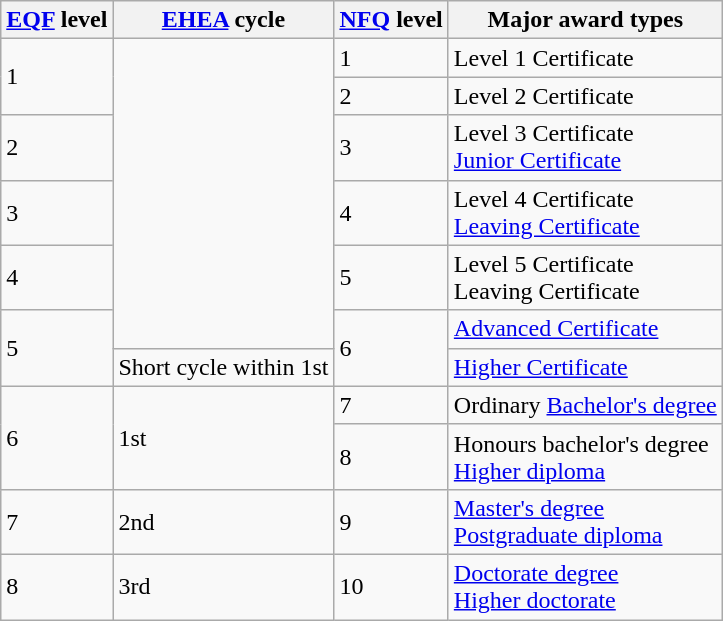<table class="wikitable sortable">
<tr>
<th><a href='#'>EQF</a> level</th>
<th><a href='#'>EHEA</a> cycle</th>
<th><a href='#'>NFQ</a> level</th>
<th>Major award types</th>
</tr>
<tr>
<td rowspan="2">1</td>
<td rowspan="6"> </td>
<td>1</td>
<td>Level 1 Certificate</td>
</tr>
<tr>
<td>2</td>
<td>Level 2 Certificate</td>
</tr>
<tr>
<td>2</td>
<td>3</td>
<td>Level 3 Certificate<br><a href='#'>Junior Certificate</a></td>
</tr>
<tr>
<td>3</td>
<td>4</td>
<td>Level 4 Certificate<br><a href='#'>Leaving Certificate</a></td>
</tr>
<tr>
<td>4</td>
<td>5</td>
<td>Level 5 Certificate<br>Leaving Certificate</td>
</tr>
<tr>
<td rowspan="2">5</td>
<td rowspan="2">6</td>
<td><a href='#'>Advanced Certificate</a></td>
</tr>
<tr>
<td>Short cycle within 1st</td>
<td><a href='#'>Higher Certificate</a></td>
</tr>
<tr>
<td rowspan="2">6</td>
<td rowspan="2">1st</td>
<td>7</td>
<td>Ordinary <a href='#'>Bachelor's degree</a></td>
</tr>
<tr>
<td>8</td>
<td>Honours bachelor's degree<br><a href='#'>Higher diploma</a></td>
</tr>
<tr>
<td>7</td>
<td>2nd</td>
<td>9</td>
<td><a href='#'>Master's degree</a><br><a href='#'>Postgraduate diploma</a></td>
</tr>
<tr>
<td>8</td>
<td>3rd</td>
<td>10</td>
<td><a href='#'>Doctorate degree</a><br><a href='#'>Higher doctorate</a></td>
</tr>
</table>
